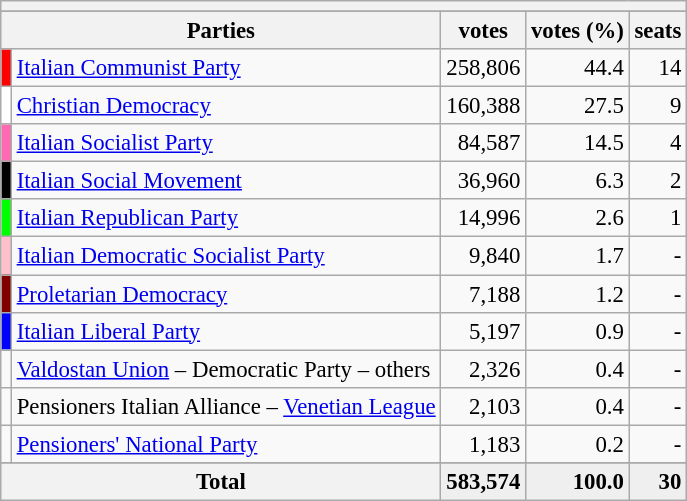<table class="wikitable" style="font-size:95%">
<tr>
<th colspan=5></th>
</tr>
<tr>
</tr>
<tr bgcolor="EFEFEF">
<th colspan=2>Parties</th>
<th>votes</th>
<th>votes (%)</th>
<th>seats</th>
</tr>
<tr>
<td bgcolor=red></td>
<td><a href='#'>Italian Communist Party</a></td>
<td align=right>258,806</td>
<td align=right>44.4</td>
<td align=right>14</td>
</tr>
<tr>
<td bgcolor=white></td>
<td><a href='#'>Christian Democracy</a></td>
<td align=right>160,388</td>
<td align=right>27.5</td>
<td align=right>9</td>
</tr>
<tr>
<td bgcolor=hotpink></td>
<td><a href='#'>Italian Socialist Party</a></td>
<td align=right>84,587</td>
<td align=right>14.5</td>
<td align=right>4</td>
</tr>
<tr>
<td bgcolor=black></td>
<td><a href='#'>Italian Social Movement</a></td>
<td align=right>36,960</td>
<td align=right>6.3</td>
<td align=right>2</td>
</tr>
<tr>
<td bgcolor=lime></td>
<td><a href='#'>Italian Republican Party</a></td>
<td align=right>14,996</td>
<td align=right>2.6</td>
<td align=right>1</td>
</tr>
<tr>
<td bgcolor=pink></td>
<td><a href='#'>Italian Democratic Socialist Party</a></td>
<td align=right>9,840</td>
<td align=right>1.7</td>
<td align=right>-</td>
</tr>
<tr>
<td bgcolor=Maroon></td>
<td><a href='#'>Proletarian Democracy</a></td>
<td align=right>7,188</td>
<td align=right>1.2</td>
<td align=right>-</td>
</tr>
<tr>
<td bgcolor=Blue></td>
<td><a href='#'>Italian Liberal Party</a></td>
<td align=right>5,197</td>
<td align=right>0.9</td>
<td align=right>-</td>
</tr>
<tr>
<td bgcolor=></td>
<td><a href='#'>Valdostan Union</a> – Democratic Party – others</td>
<td align=right>2,326</td>
<td align=right>0.4</td>
<td align=right>-</td>
</tr>
<tr>
<td bgcolor=></td>
<td>Pensioners Italian Alliance – <a href='#'>Venetian League</a></td>
<td align=right>2,103</td>
<td align=right>0.4</td>
<td align=right>-</td>
</tr>
<tr>
<td bgcolor=></td>
<td><a href='#'>Pensioners' National Party</a></td>
<td align=right>1,183</td>
<td align=right>0.2</td>
<td align=right>-</td>
</tr>
<tr>
</tr>
<tr bgcolor="EFEFEF">
<th colspan=2><strong>Total</strong></th>
<td align=right><strong>583,574</strong></td>
<td align=right><strong>100.0</strong></td>
<td align=right><strong>30</strong></td>
</tr>
</table>
